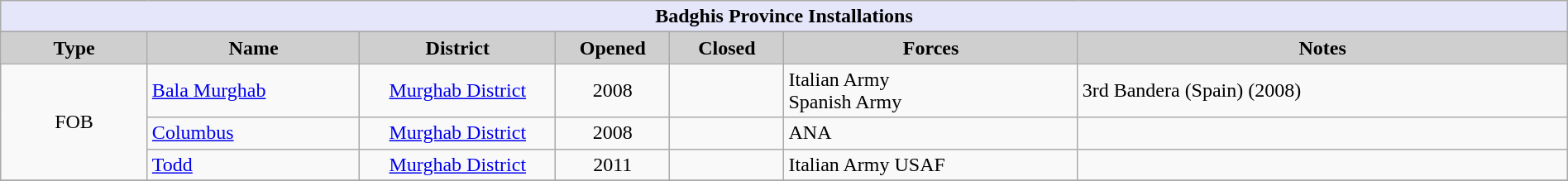<table class="wikitable sortable" width="100%">
<tr>
<th style="align: center; background: lavender" colspan="7"><strong>Badghis Province Installations</strong></th>
</tr>
<tr style="background:#efefef; color:black">
</tr>
<tr>
<th style="background-color:#cfcfcf;" align="center" width="9%" align="center">Type</th>
<th style="background-color:#cfcfcf;" align="center" width="13%">Name</th>
<th style="background-color:#cfcfcf;" align="center" width="12%">District</th>
<th style="background-color:#cfcfcf;" align="center" width="7%">Opened</th>
<th style="background-color:#cfcfcf;" align="center" width="7%">Closed</th>
<th style="background-color:#cfcfcf;" align="center" width="18%" class="unsortable">Forces</th>
<th style="background-color:#cfcfcf;" align="center" width="30%" class="unsortable">Notes</th>
</tr>
<tr>
<td rowspan="3" align="center">FOB</td>
<td><a href='#'>Bala Murghab</a></td>
<td align="center"><a href='#'>Murghab District</a></td>
<td align="center">2008</td>
<td align="center"></td>
<td> Italian Army<br> Spanish Army</td>
<td>3rd Bandera (Spain) (2008)</td>
</tr>
<tr>
<td><a href='#'>Columbus</a></td>
<td align="center"><a href='#'>Murghab District</a></td>
<td align="center">2008</td>
<td align="center"></td>
<td> ANA</td>
<td></td>
</tr>
<tr>
<td><a href='#'>Todd</a></td>
<td align="center"><a href='#'>Murghab District</a></td>
<td align="center">2011</td>
<td align="center"></td>
<td> Italian Army  USAF</td>
<td></td>
</tr>
<tr>
</tr>
</table>
